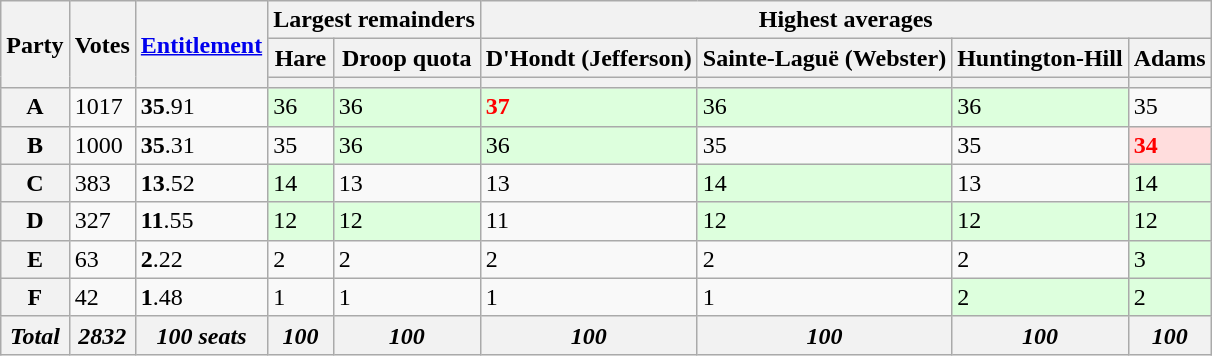<table class="wikitable">
<tr>
<th rowspan="3">Party</th>
<th rowspan="3">Votes</th>
<th rowspan="3"><a href='#'>Entitlement</a></th>
<th colspan="2">Largest remainders</th>
<th colspan="4">Highest averages</th>
</tr>
<tr>
<th>Hare</th>
<th>Droop quota</th>
<th>D'Hondt (Jefferson)</th>
<th>Sainte-Laguë (Webster)</th>
<th>Huntington-Hill</th>
<th>Adams</th>
</tr>
<tr>
<th></th>
<th></th>
<th></th>
<th></th>
<th></th>
<th></th>
</tr>
<tr>
<th>A</th>
<td>1017</td>
<td><strong>35</strong>.91</td>
<td style="background:#dfd">36</td>
<td style="background:#dfd">36</td>
<td style="color:red; background:#dfd"><strong>37</strong></td>
<td style="background:#dfd">36</td>
<td style="background:#dfd">36</td>
<td>35</td>
</tr>
<tr>
<th>B</th>
<td>1000</td>
<td><strong>35</strong>.31</td>
<td>35</td>
<td style="background:#dfd">36</td>
<td style="background:#dfd">36</td>
<td>35</td>
<td>35</td>
<td style="background:#fdd; color:red"><strong>34</strong></td>
</tr>
<tr>
<th>C</th>
<td>383</td>
<td><strong>13</strong>.52</td>
<td style="background:#dfd">14</td>
<td>13</td>
<td>13</td>
<td style="background:#dfd">14</td>
<td>13</td>
<td style="background:#dfd">14</td>
</tr>
<tr>
<th>D</th>
<td>327</td>
<td><strong>11</strong>.55</td>
<td style="background:#dfd">12</td>
<td style="background:#dfd">12</td>
<td>11</td>
<td style="background:#dfd">12</td>
<td style="background:#dfd">12</td>
<td style="background:#dfd">12</td>
</tr>
<tr>
<th>E</th>
<td>63</td>
<td><strong>2</strong>.22</td>
<td>2</td>
<td>2</td>
<td>2</td>
<td>2</td>
<td>2</td>
<td style="background:#dfd">3</td>
</tr>
<tr>
<th>F</th>
<td>42</td>
<td><strong>1</strong>.48</td>
<td>1</td>
<td>1</td>
<td>1</td>
<td>1</td>
<td style="background:#dfd">2</td>
<td style="background:#dfd">2</td>
</tr>
<tr>
<th><strong><em>Total</em></strong></th>
<th><strong><em>2832</em></strong></th>
<th><strong><em>100 seats</em></strong></th>
<th><strong><em>100</em></strong></th>
<th><strong><em>100</em></strong></th>
<th><strong><em>100</em></strong></th>
<th><strong><em>100</em></strong></th>
<th><strong><em>100</em></strong></th>
<th><strong><em>100</em></strong></th>
</tr>
</table>
